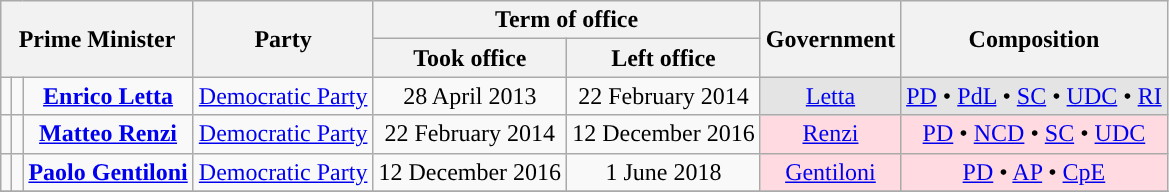<table class="wikitable" style="text-align:center">
<tr>
<th colspan=3 rowspan=2>Prime Minister</th>
<th rowspan=2>Party</th>
<th colspan=2>Term of office</th>
<th rowspan=2>Government</th>
<th rowspan=2>Composition</th>
</tr>
<tr>
<th>Took office</th>
<th>Left office</th>
</tr>
<tr>
<td style="background:"></td>
<td></td>
<td><strong><a href='#'>Enrico Letta</a></strong><br></td>
<td><a href='#'>Democratic Party</a></td>
<td class="nowrap">28 April 2013</td>
<td class="nowrap">22 February 2014</td>
<td bgcolor=#E4E4E4><a href='#'>Letta</a></td>
<td bgcolor=#E4E4E4><a href='#'>PD</a> • <a href='#'>PdL</a> • <a href='#'>SC</a> • <a href='#'>UDC</a> • <a href='#'>RI</a> <br></td>
</tr>
<tr>
<td style="background:"></td>
<td></td>
<td><strong><a href='#'>Matteo Renzi</a></strong><br></td>
<td><a href='#'>Democratic Party</a></td>
<td class="nowrap">22 February 2014</td>
<td class="nowrap">12 December 2016</td>
<td bgcolor=#FFDAE1><a href='#'>Renzi</a></td>
<td bgcolor=#FFDAE1><a href='#'>PD</a> • <a href='#'>NCD</a> • <a href='#'>SC</a> • <a href='#'>UDC</a></td>
</tr>
<tr>
<td style="background:"></td>
<td></td>
<td><strong><a href='#'>Paolo Gentiloni</a></strong><br></td>
<td><a href='#'>Democratic Party</a></td>
<td class="nowrap">12 December 2016</td>
<td class="nowrap">1 June 2018</td>
<td bgcolor=#FFDAE1><a href='#'>Gentiloni</a></td>
<td bgcolor=#FFDAE1><a href='#'>PD</a> • <a href='#'>AP</a> • <a href='#'>CpE</a></td>
</tr>
<tr>
</tr>
</table>
